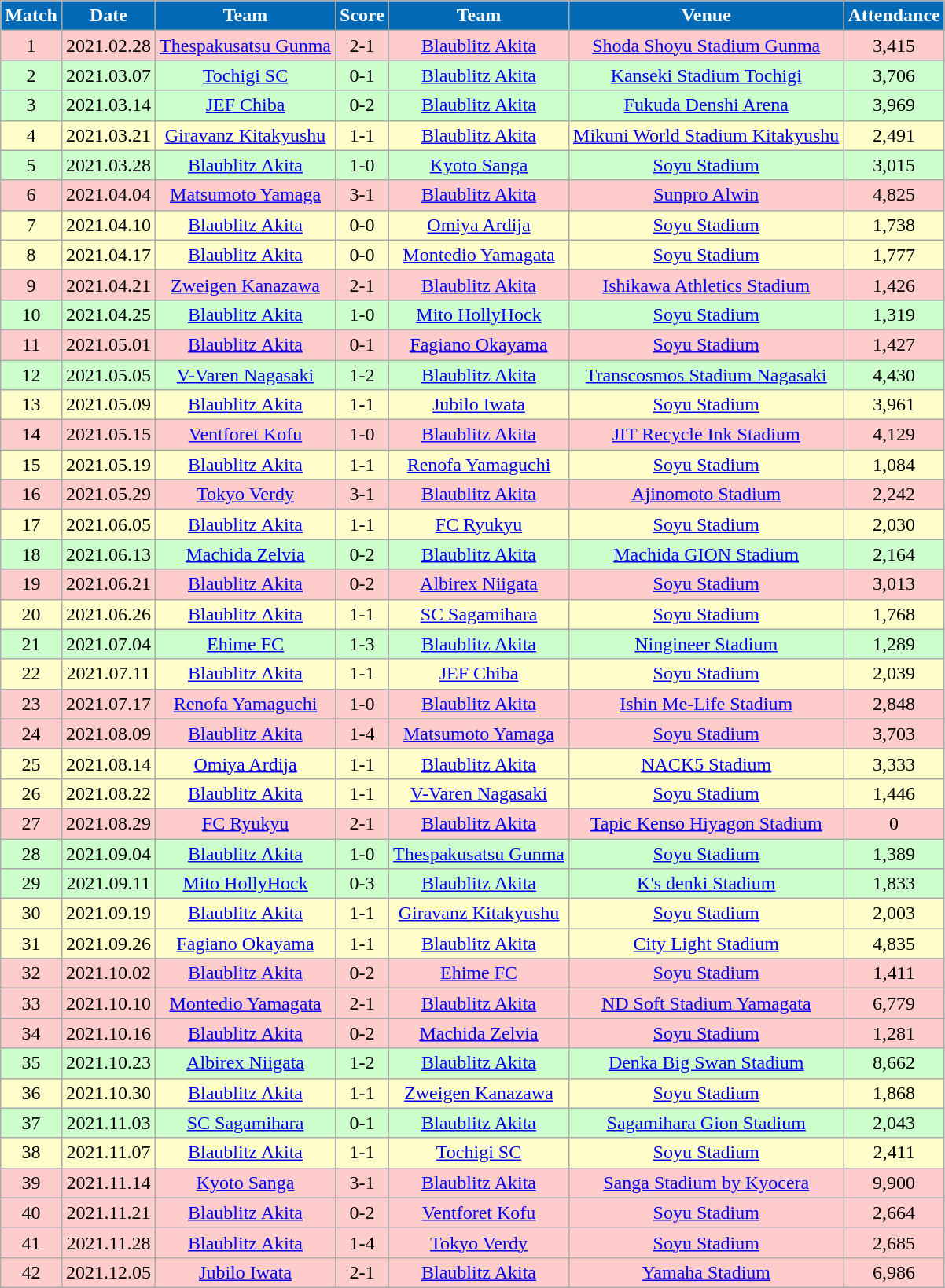<table class="wikitable" style="text-align:center"; white-space:nowrap; border:double #006AB6; box-shadow: 4px 4px 4px #006AB6;">
<tr style="background-color:#006AB6; color:#FFF; font-weight:bold;">
<td>Match</td>
<td>Date</td>
<td>Team</td>
<td>Score</td>
<td>Team</td>
<td>Venue</td>
<td>Attendance</td>
</tr>
<tr style="background-color: #FFCCCC;">
<td>1</td>
<td>2021.02.28</td>
<td><a href='#'>Thespakusatsu Gunma</a></td>
<td>2-1</td>
<td><a href='#'>Blaublitz Akita</a></td>
<td><a href='#'>Shoda Shoyu Stadium Gunma</a></td>
<td>3,415</td>
</tr>
<tr style="background-color: #CCFFCC;">
<td>2</td>
<td>2021.03.07</td>
<td><a href='#'>Tochigi SC</a></td>
<td>0-1</td>
<td><a href='#'>Blaublitz Akita</a></td>
<td><a href='#'>Kanseki Stadium Tochigi</a></td>
<td>3,706</td>
</tr>
<tr style="background-color: #CCFFCC;">
<td>3</td>
<td>2021.03.14</td>
<td><a href='#'>JEF Chiba</a></td>
<td>0-2</td>
<td><a href='#'>Blaublitz Akita</a></td>
<td><a href='#'>Fukuda Denshi Arena</a></td>
<td>3,969</td>
</tr>
<tr style="background-color: #FFFFCC;">
<td>4</td>
<td>2021.03.21</td>
<td><a href='#'>Giravanz Kitakyushu</a></td>
<td>1-1</td>
<td><a href='#'>Blaublitz Akita</a></td>
<td><a href='#'>Mikuni World Stadium Kitakyushu</a></td>
<td>2,491</td>
</tr>
<tr style="background-color: #CCFFCC;">
<td>5</td>
<td>2021.03.28</td>
<td><a href='#'>Blaublitz Akita</a></td>
<td>1-0</td>
<td><a href='#'>Kyoto Sanga</a></td>
<td><a href='#'>Soyu Stadium</a></td>
<td>3,015</td>
</tr>
<tr style="background-color: #FFCCCC;">
<td>6</td>
<td>2021.04.04</td>
<td><a href='#'>Matsumoto Yamaga</a></td>
<td>3-1</td>
<td><a href='#'>Blaublitz Akita</a></td>
<td><a href='#'>Sunpro Alwin</a></td>
<td>4,825</td>
</tr>
<tr style="background-color: #FFFFCC;">
<td>7</td>
<td>2021.04.10</td>
<td><a href='#'>Blaublitz Akita</a></td>
<td>0-0</td>
<td><a href='#'>Omiya Ardija</a></td>
<td><a href='#'>Soyu Stadium</a></td>
<td>1,738</td>
</tr>
<tr style="background-color: #FFFFCC;">
<td>8</td>
<td>2021.04.17</td>
<td><a href='#'>Blaublitz Akita</a></td>
<td>0-0</td>
<td><a href='#'>Montedio Yamagata</a></td>
<td><a href='#'>Soyu Stadium</a></td>
<td>1,777</td>
</tr>
<tr style="background-color: #FFCCCC;">
<td>9</td>
<td>2021.04.21</td>
<td><a href='#'>Zweigen Kanazawa</a></td>
<td>2-1</td>
<td><a href='#'>Blaublitz Akita</a></td>
<td><a href='#'>Ishikawa Athletics Stadium</a></td>
<td>1,426</td>
</tr>
<tr style="background-color: #CCFFCC;">
<td>10</td>
<td>2021.04.25</td>
<td><a href='#'>Blaublitz Akita</a></td>
<td>1-0</td>
<td><a href='#'>Mito HollyHock</a></td>
<td><a href='#'>Soyu Stadium</a></td>
<td>1,319</td>
</tr>
<tr style="background-color: #FFCCCC;">
<td>11</td>
<td>2021.05.01</td>
<td><a href='#'>Blaublitz Akita</a></td>
<td>0-1</td>
<td><a href='#'>Fagiano Okayama</a></td>
<td><a href='#'>Soyu Stadium</a></td>
<td>1,427</td>
</tr>
<tr style="background-color: #CCFFCC;">
<td>12</td>
<td>2021.05.05</td>
<td><a href='#'>V-Varen Nagasaki</a></td>
<td>1-2</td>
<td><a href='#'>Blaublitz Akita</a></td>
<td><a href='#'>Transcosmos Stadium Nagasaki</a></td>
<td>4,430</td>
</tr>
<tr style="background-color: #FFFFCC;">
<td>13</td>
<td>2021.05.09</td>
<td><a href='#'>Blaublitz Akita</a></td>
<td>1-1</td>
<td><a href='#'>Jubilo Iwata</a></td>
<td><a href='#'>Soyu Stadium</a></td>
<td>3,961</td>
</tr>
<tr style="background-color: #FFCCCC;">
<td>14</td>
<td>2021.05.15</td>
<td><a href='#'>Ventforet Kofu</a></td>
<td>1-0</td>
<td><a href='#'>Blaublitz Akita</a></td>
<td><a href='#'>JIT Recycle Ink Stadium</a></td>
<td>4,129</td>
</tr>
<tr style="background-color: #FFFFCC;">
<td>15</td>
<td>2021.05.19</td>
<td><a href='#'>Blaublitz Akita</a></td>
<td>1-1</td>
<td><a href='#'>Renofa Yamaguchi</a></td>
<td><a href='#'>Soyu Stadium</a></td>
<td>1,084</td>
</tr>
<tr style="background-color: #FFCCCC;">
<td>16</td>
<td>2021.05.29</td>
<td><a href='#'>Tokyo Verdy</a></td>
<td>3-1</td>
<td><a href='#'>Blaublitz Akita</a></td>
<td><a href='#'>Ajinomoto Stadium</a></td>
<td>2,242</td>
</tr>
<tr style="background-color: #FFFFCC;">
<td>17</td>
<td>2021.06.05</td>
<td><a href='#'>Blaublitz Akita</a></td>
<td>1-1</td>
<td><a href='#'>FC Ryukyu</a></td>
<td><a href='#'>Soyu Stadium</a></td>
<td>2,030</td>
</tr>
<tr style="background-color: #CCFFCC;">
<td>18</td>
<td>2021.06.13</td>
<td><a href='#'>Machida Zelvia</a></td>
<td>0-2</td>
<td><a href='#'>Blaublitz Akita</a></td>
<td><a href='#'>Machida GION Stadium</a></td>
<td>2,164</td>
</tr>
<tr style="background-color: #FFCCCC;">
<td>19</td>
<td>2021.06.21</td>
<td><a href='#'>Blaublitz Akita</a></td>
<td>0-2</td>
<td><a href='#'>Albirex Niigata</a></td>
<td><a href='#'>Soyu Stadium</a></td>
<td>3,013</td>
</tr>
<tr style="background-color: #FFFFCC;">
<td>20</td>
<td>2021.06.26</td>
<td><a href='#'>Blaublitz Akita</a></td>
<td>1-1</td>
<td><a href='#'>SC Sagamihara</a></td>
<td><a href='#'>Soyu Stadium</a></td>
<td>1,768</td>
</tr>
<tr style="background-color: #CCFFCC;">
<td>21</td>
<td>2021.07.04</td>
<td><a href='#'>Ehime FC</a></td>
<td>1-3</td>
<td><a href='#'>Blaublitz Akita</a></td>
<td><a href='#'>Ningineer Stadium</a></td>
<td>1,289</td>
</tr>
<tr style="background-color: #FFFFCC;">
<td>22</td>
<td>2021.07.11</td>
<td><a href='#'>Blaublitz Akita</a></td>
<td>1-1</td>
<td><a href='#'>JEF Chiba</a></td>
<td><a href='#'>Soyu Stadium</a></td>
<td>2,039</td>
</tr>
<tr style="background-color: #FFCCCC;">
<td>23</td>
<td>2021.07.17</td>
<td><a href='#'>Renofa Yamaguchi</a></td>
<td>1-0</td>
<td><a href='#'>Blaublitz Akita</a></td>
<td><a href='#'>Ishin Me-Life Stadium</a></td>
<td>2,848</td>
</tr>
<tr style="background-color: #FFCCCC;">
<td>24</td>
<td>2021.08.09</td>
<td><a href='#'>Blaublitz Akita</a></td>
<td>1-4</td>
<td><a href='#'>Matsumoto Yamaga</a></td>
<td><a href='#'>Soyu Stadium</a></td>
<td>3,703</td>
</tr>
<tr style="background-color: #FFFFCC;">
<td>25</td>
<td>2021.08.14</td>
<td><a href='#'>Omiya Ardija</a></td>
<td>1-1</td>
<td><a href='#'>Blaublitz Akita</a></td>
<td><a href='#'>NACK5 Stadium</a></td>
<td>3,333</td>
</tr>
<tr style="background-color: #FFFFCC;">
<td>26</td>
<td>2021.08.22</td>
<td><a href='#'>Blaublitz Akita</a></td>
<td>1-1</td>
<td><a href='#'>V-Varen Nagasaki</a></td>
<td><a href='#'>Soyu Stadium</a></td>
<td>1,446</td>
</tr>
<tr style="background-color: #FFCCCC;">
<td>27</td>
<td>2021.08.29</td>
<td><a href='#'>FC Ryukyu</a></td>
<td>2-1</td>
<td><a href='#'>Blaublitz Akita</a></td>
<td><a href='#'>Tapic Kenso Hiyagon Stadium</a></td>
<td>0</td>
</tr>
<tr style="background-color: #CCFFCC;">
<td>28</td>
<td>2021.09.04</td>
<td><a href='#'>Blaublitz Akita</a></td>
<td>1-0</td>
<td><a href='#'>Thespakusatsu Gunma</a></td>
<td><a href='#'>Soyu Stadium</a></td>
<td>1,389</td>
</tr>
<tr style="background-color: #CCFFCC;">
<td>29</td>
<td>2021.09.11</td>
<td><a href='#'>Mito HollyHock</a></td>
<td>0-3</td>
<td><a href='#'>Blaublitz Akita</a></td>
<td><a href='#'>K's denki Stadium</a></td>
<td>1,833</td>
</tr>
<tr style="background-color: #FFFFCC;">
<td>30</td>
<td>2021.09.19</td>
<td><a href='#'>Blaublitz Akita</a></td>
<td>1-1</td>
<td><a href='#'>Giravanz Kitakyushu</a></td>
<td><a href='#'>Soyu Stadium</a></td>
<td>2,003</td>
</tr>
<tr style="background-color: #FFFFCC;">
<td>31</td>
<td>2021.09.26</td>
<td><a href='#'>Fagiano Okayama</a></td>
<td>1-1</td>
<td><a href='#'>Blaublitz Akita</a></td>
<td><a href='#'>City Light Stadium</a></td>
<td>4,835</td>
</tr>
<tr style="background-color: #FFCCCC;">
<td>32</td>
<td>2021.10.02</td>
<td><a href='#'>Blaublitz Akita</a></td>
<td>0-2</td>
<td><a href='#'>Ehime FC</a></td>
<td><a href='#'>Soyu Stadium</a></td>
<td>1,411</td>
</tr>
<tr style="background-color: #FFCCCC;">
<td>33</td>
<td>2021.10.10</td>
<td><a href='#'>Montedio Yamagata</a></td>
<td>2-1</td>
<td><a href='#'>Blaublitz Akita</a></td>
<td><a href='#'>ND Soft Stadium Yamagata</a></td>
<td>6,779</td>
</tr>
<tr>
</tr>
<tr style="background-color: #FFCCCC;">
<td>34</td>
<td>2021.10.16</td>
<td><a href='#'>Blaublitz Akita</a></td>
<td>0-2</td>
<td><a href='#'>Machida Zelvia</a></td>
<td><a href='#'>Soyu Stadium</a></td>
<td>1,281</td>
</tr>
<tr style="background-color: #CCFFCC;">
<td>35</td>
<td>2021.10.23</td>
<td><a href='#'>Albirex Niigata</a></td>
<td>1-2</td>
<td><a href='#'>Blaublitz Akita</a></td>
<td><a href='#'>Denka Big Swan Stadium</a></td>
<td>8,662</td>
</tr>
<tr style="background-color: #FFFFCC;">
<td>36</td>
<td>2021.10.30</td>
<td><a href='#'>Blaublitz Akita</a></td>
<td>1-1</td>
<td><a href='#'>Zweigen Kanazawa</a></td>
<td><a href='#'>Soyu Stadium</a></td>
<td>1,868</td>
</tr>
<tr style="background-color: #CCFFCC;">
<td>37</td>
<td>2021.11.03</td>
<td><a href='#'>SC Sagamihara</a></td>
<td>0-1</td>
<td><a href='#'>Blaublitz Akita</a></td>
<td><a href='#'>Sagamihara Gion Stadium</a></td>
<td>2,043</td>
</tr>
<tr style="background-color: #FFFFCC;">
<td>38</td>
<td>2021.11.07</td>
<td><a href='#'>Blaublitz Akita</a></td>
<td>1-1</td>
<td><a href='#'>Tochigi SC</a></td>
<td><a href='#'>Soyu Stadium</a></td>
<td>2,411</td>
</tr>
<tr style="background-color: #FFCCCC;">
<td>39</td>
<td>2021.11.14</td>
<td><a href='#'>Kyoto Sanga</a></td>
<td>3-1</td>
<td><a href='#'>Blaublitz Akita</a></td>
<td><a href='#'>Sanga Stadium by Kyocera</a></td>
<td>9,900</td>
</tr>
<tr style="background-color: #FFCCCC;">
<td>40</td>
<td>2021.11.21</td>
<td><a href='#'>Blaublitz Akita</a></td>
<td>0-2</td>
<td><a href='#'>Ventforet Kofu</a></td>
<td><a href='#'>Soyu Stadium</a></td>
<td>2,664</td>
</tr>
<tr style="background-color: #FFCCCC;">
<td>41</td>
<td>2021.11.28</td>
<td><a href='#'>Blaublitz Akita</a></td>
<td>1-4</td>
<td><a href='#'>Tokyo Verdy</a></td>
<td><a href='#'>Soyu Stadium</a></td>
<td>2,685</td>
</tr>
<tr style="background-color: #FFCCCC;">
<td>42</td>
<td>2021.12.05</td>
<td><a href='#'>Jubilo Iwata</a></td>
<td>2-1</td>
<td><a href='#'>Blaublitz Akita</a></td>
<td><a href='#'>Yamaha Stadium</a></td>
<td>6,986</td>
</tr>
</table>
